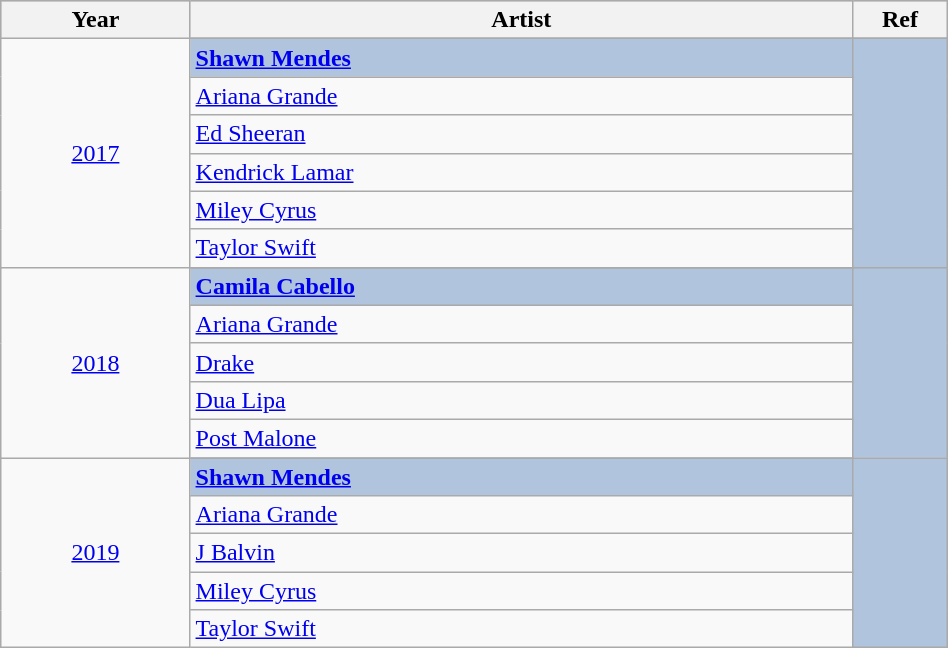<table class="wikitable" style="width:50%;">
<tr style="background:#bebebe;">
<th style="width:10%;">Year</th>
<th style="width:35%;">Artist</th>
<th style="width:5%;">Ref</th>
</tr>
<tr>
<td rowspan="7" align="center"><a href='#'>2017</a></td>
</tr>
<tr style="background:#B0C4DE">
<td><strong><a href='#'>Shawn Mendes</a></strong></td>
<td rowspan="7" align="center"></td>
</tr>
<tr>
<td><a href='#'>Ariana Grande</a></td>
</tr>
<tr>
<td><a href='#'>Ed Sheeran</a></td>
</tr>
<tr>
<td><a href='#'>Kendrick Lamar</a></td>
</tr>
<tr>
<td><a href='#'>Miley Cyrus</a></td>
</tr>
<tr>
<td><a href='#'>Taylor Swift</a></td>
</tr>
<tr>
<td rowspan="6" align="center"><a href='#'>2018</a></td>
</tr>
<tr style="background:#B0C4DE">
<td><strong><a href='#'>Camila Cabello</a></strong></td>
<td rowspan="6" align="center"></td>
</tr>
<tr>
<td><a href='#'>Ariana Grande</a></td>
</tr>
<tr>
<td><a href='#'>Drake</a></td>
</tr>
<tr>
<td><a href='#'>Dua Lipa</a></td>
</tr>
<tr>
<td><a href='#'>Post Malone</a></td>
</tr>
<tr>
<td rowspan="6" align="center"><a href='#'>2019</a></td>
</tr>
<tr style="background:#B0C4DE">
<td><strong><a href='#'>Shawn Mendes</a></strong></td>
<td rowspan="6" align="center"></td>
</tr>
<tr>
<td><a href='#'>Ariana Grande</a></td>
</tr>
<tr>
<td><a href='#'>J Balvin</a></td>
</tr>
<tr>
<td><a href='#'>Miley Cyrus</a></td>
</tr>
<tr>
<td><a href='#'>Taylor Swift</a></td>
</tr>
</table>
